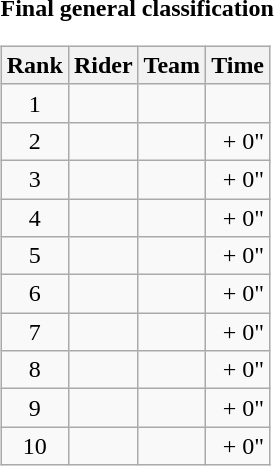<table>
<tr>
<td><strong>Final general classification</strong><br><table class="wikitable">
<tr>
<th scope="col">Rank</th>
<th scope="col">Rider</th>
<th scope="col">Team</th>
<th scope="col">Time</th>
</tr>
<tr>
<td style="text-align:center;">1</td>
<td></td>
<td></td>
<td style="text-align:right;"></td>
</tr>
<tr>
<td style="text-align:center;">2</td>
<td></td>
<td></td>
<td style="text-align:right;">+ 0"</td>
</tr>
<tr>
<td style="text-align:center;">3</td>
<td></td>
<td></td>
<td style="text-align:right;">+ 0"</td>
</tr>
<tr>
<td style="text-align:center;">4</td>
<td></td>
<td></td>
<td style="text-align:right;">+ 0"</td>
</tr>
<tr>
<td style="text-align:center;">5</td>
<td></td>
<td></td>
<td style="text-align:right;">+ 0"</td>
</tr>
<tr>
<td style="text-align:center;">6</td>
<td></td>
<td></td>
<td style="text-align:right;">+ 0"</td>
</tr>
<tr>
<td style="text-align:center;">7</td>
<td></td>
<td></td>
<td style="text-align:right;">+ 0"</td>
</tr>
<tr>
<td style="text-align:center;">8</td>
<td></td>
<td></td>
<td style="text-align:right;">+ 0"</td>
</tr>
<tr>
<td style="text-align:center;">9</td>
<td></td>
<td></td>
<td style="text-align:right;">+ 0"</td>
</tr>
<tr>
<td style="text-align:center;">10</td>
<td></td>
<td></td>
<td style="text-align:right;">+ 0"</td>
</tr>
</table>
</td>
</tr>
</table>
